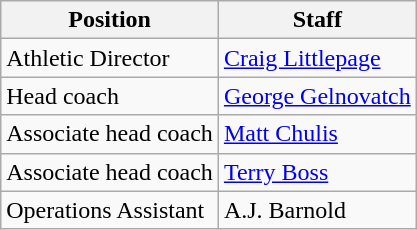<table class="wikitable">
<tr>
<th>Position</th>
<th>Staff</th>
</tr>
<tr>
<td>Athletic Director</td>
<td><a href='#'>Craig Littlepage</a></td>
</tr>
<tr>
<td>Head coach</td>
<td><a href='#'>George Gelnovatch</a></td>
</tr>
<tr>
<td>Associate head coach</td>
<td><a href='#'>Matt Chulis</a></td>
</tr>
<tr>
<td>Associate head coach</td>
<td><a href='#'>Terry Boss</a></td>
</tr>
<tr>
<td>Operations Assistant</td>
<td>A.J. Barnold</td>
</tr>
</table>
